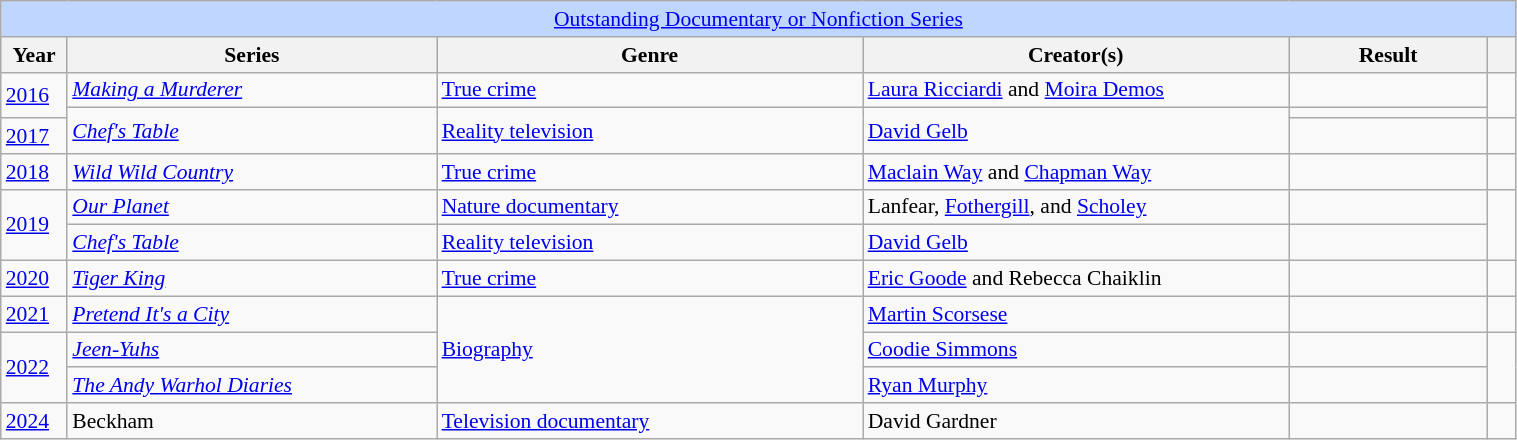<table class="wikitable plainrowheaders" style="font-size: 90%" width=80%>
<tr ---- bgcolor="#bfd7ff">
<td colspan=6 align=center><a href='#'>Outstanding Documentary or Nonfiction Series</a></td>
</tr>
<tr ---- bgcolor="#bfd7ff">
<th scope="col" style="width:1%;">Year</th>
<th scope="col" style="width:13%;">Series</th>
<th scope="col" style="width:15%;">Genre</th>
<th scope="col" style="width:15%;">Creator(s)</th>
<th scope="col" style="width:7%;">Result</th>
<th scope="col" style="width:1%;"></th>
</tr>
<tr>
<td rowspan="2"><a href='#'>2016</a></td>
<td><em><a href='#'>Making a Murderer</a></em></td>
<td><a href='#'>True crime</a></td>
<td><a href='#'>Laura Ricciardi</a> and <a href='#'>Moira Demos</a></td>
<td></td>
<td rowspan="2"></td>
</tr>
<tr>
<td rowspan="2"><em><a href='#'>Chef's Table</a></em></td>
<td rowspan="2"><a href='#'>Reality television</a></td>
<td rowspan="2"><a href='#'>David Gelb</a></td>
<td></td>
</tr>
<tr>
<td><a href='#'>2017</a></td>
<td></td>
<td></td>
</tr>
<tr>
<td><a href='#'>2018</a></td>
<td><em><a href='#'>Wild Wild Country</a></em></td>
<td><a href='#'>True crime</a></td>
<td><a href='#'>Maclain Way</a> and <a href='#'>Chapman Way</a></td>
<td></td>
<td></td>
</tr>
<tr>
<td rowspan="2"><a href='#'>2019</a></td>
<td><em><a href='#'>Our Planet</a></em></td>
<td><a href='#'>Nature documentary</a></td>
<td>Lanfear, <a href='#'>Fothergill</a>, and <a href='#'>Scholey</a></td>
<td></td>
<td rowspan="2"></td>
</tr>
<tr>
<td><em><a href='#'>Chef's Table</a></em></td>
<td><a href='#'>Reality television</a></td>
<td><a href='#'>David Gelb</a></td>
<td></td>
</tr>
<tr>
<td><a href='#'>2020</a></td>
<td><em><a href='#'>Tiger King</a></em></td>
<td><a href='#'>True crime</a></td>
<td><a href='#'>Eric Goode</a> and Rebecca Chaiklin</td>
<td></td>
<td></td>
</tr>
<tr>
<td><a href='#'>2021</a></td>
<td><em><a href='#'>Pretend It's a City</a></em></td>
<td rowspan="3"><a href='#'>Biography</a></td>
<td><a href='#'>Martin Scorsese</a></td>
<td></td>
<td></td>
</tr>
<tr>
<td rowspan="2"><a href='#'>2022</a></td>
<td><em><a href='#'>Jeen-Yuhs</a></em></td>
<td><a href='#'>Coodie Simmons</a></td>
<td></td>
<td rowspan="2"></td>
</tr>
<tr>
<td><em><a href='#'>The Andy Warhol Diaries</a></em></td>
<td><a href='#'>Ryan Murphy</a></td>
<td></td>
</tr>
<tr>
<td><a href='#'>2024</a></td>
<td>Beckham</td>
<td><a href='#'>Television documentary</a></td>
<td>David Gardner</td>
<td></td>
<td></td>
</tr>
</table>
